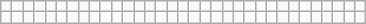<table class="wikitable">
<tr align=center>
<td></td>
<td></td>
<td></td>
<td></td>
<td></td>
<td></td>
<td></td>
<td></td>
<td></td>
<td></td>
<td></td>
<td></td>
<td></td>
<td></td>
<td></td>
<td></td>
<td></td>
<td></td>
<td></td>
<td></td>
<td></td>
<td></td>
<td></td>
<td></td>
<td></td>
<td></td>
<td></td>
<td></td>
<td></td>
<td></td>
<td></td>
<td></td>
<td></td>
</tr>
<tr align=center>
<td></td>
<td></td>
<td></td>
<td></td>
<td></td>
<td></td>
<td></td>
<td></td>
<td></td>
<td></td>
<td></td>
<td></td>
<td></td>
<td></td>
<td></td>
<td></td>
<td></td>
<td></td>
<td></td>
<td></td>
<td></td>
<td></td>
<td></td>
<td></td>
<td></td>
<td></td>
<td></td>
<td></td>
<td></td>
<td></td>
<td></td>
<td></td>
<td></td>
</tr>
</table>
